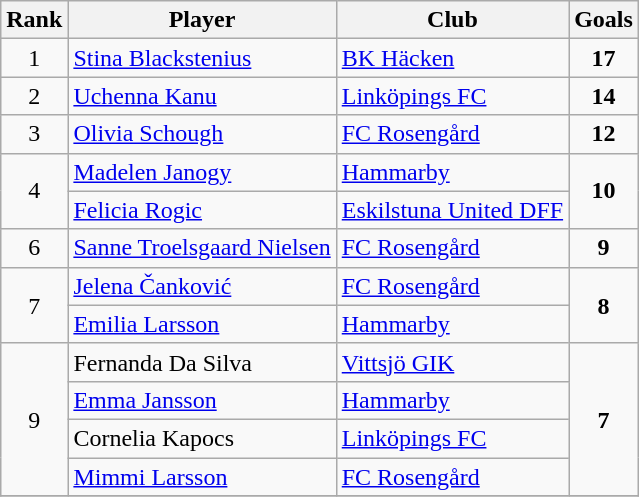<table class="wikitable" style="text-align:center">
<tr>
<th>Rank</th>
<th>Player</th>
<th>Club</th>
<th>Goals</th>
</tr>
<tr>
<td>1</td>
<td align="left"> <a href='#'>Stina Blackstenius</a></td>
<td align="left"><a href='#'>BK Häcken</a></td>
<td><strong>17</strong></td>
</tr>
<tr>
<td>2</td>
<td align="left"> <a href='#'>Uchenna Kanu</a></td>
<td align="left"><a href='#'>Linköpings FC</a></td>
<td><strong>14</strong></td>
</tr>
<tr>
<td>3</td>
<td align="left"> <a href='#'>Olivia Schough</a></td>
<td align="left"><a href='#'>FC Rosengård</a></td>
<td><strong>12</strong></td>
</tr>
<tr>
<td rowspan=2>4</td>
<td align="left"> <a href='#'>Madelen Janogy</a></td>
<td align="left"><a href='#'>Hammarby</a></td>
<td rowspan=2><strong>10</strong></td>
</tr>
<tr>
<td align="left"> <a href='#'>Felicia Rogic</a></td>
<td align="left"><a href='#'>Eskilstuna United DFF</a></td>
</tr>
<tr>
<td>6</td>
<td align="left"> <a href='#'>Sanne Troelsgaard Nielsen</a></td>
<td align="left"><a href='#'>FC Rosengård</a></td>
<td><strong>9</strong></td>
</tr>
<tr>
<td rowspan=2>7</td>
<td align="left"> <a href='#'>Jelena Čanković</a></td>
<td align="left"><a href='#'>FC Rosengård</a></td>
<td rowspan=2><strong>8</strong></td>
</tr>
<tr>
<td align="left"> <a href='#'>Emilia Larsson</a></td>
<td align="left"><a href='#'>Hammarby</a></td>
</tr>
<tr>
<td rowspan=4>9</td>
<td align="left"> Fernanda Da Silva</td>
<td align="left"><a href='#'>Vittsjö GIK</a></td>
<td rowspan=4><strong>7</strong></td>
</tr>
<tr>
<td align="left"> <a href='#'>Emma Jansson</a></td>
<td align="left"><a href='#'>Hammarby</a></td>
</tr>
<tr>
<td align="left"> Cornelia Kapocs</td>
<td align="left"><a href='#'>Linköpings FC</a></td>
</tr>
<tr>
<td align="left"> <a href='#'>Mimmi Larsson</a></td>
<td align="left"><a href='#'>FC Rosengård</a></td>
</tr>
<tr>
</tr>
</table>
